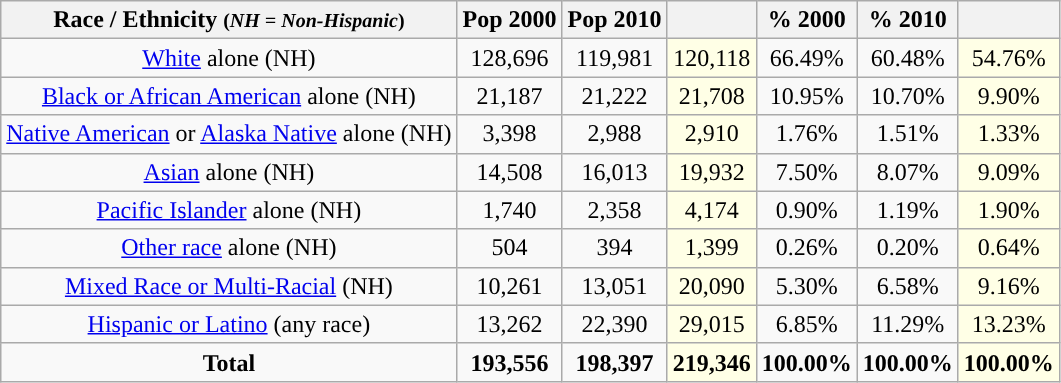<table class="wikitable" style="text-align:center;">
<tr>
<th>Race / Ethnicity <small>(<em>NH = Non-Hispanic</em>)</small></th>
<th>Pop 2000</th>
<th>Pop 2010</th>
<th></th>
<th>% 2000</th>
<th>% 2010</th>
<th></th>
</tr>
<tr>
<td><a href='#'>White</a> alone (NH)</td>
<td>128,696</td>
<td>119,981</td>
<td style='background: #ffffe6;'>120,118</td>
<td>66.49%</td>
<td>60.48%</td>
<td style='background: #ffffe6;'>54.76%</td>
</tr>
<tr>
<td><a href='#'>Black or African American</a> alone (NH)</td>
<td>21,187</td>
<td>21,222</td>
<td style='background: #ffffe6;'>21,708</td>
<td>10.95%</td>
<td>10.70%</td>
<td style='background: #ffffe6;'>9.90%</td>
</tr>
<tr>
<td><a href='#'>Native American</a> or <a href='#'>Alaska Native</a> alone (NH)</td>
<td>3,398</td>
<td>2,988</td>
<td style='background: #ffffe6;'>2,910</td>
<td>1.76%</td>
<td>1.51%</td>
<td style='background: #ffffe6;'>1.33%</td>
</tr>
<tr>
<td><a href='#'>Asian</a> alone (NH)</td>
<td>14,508</td>
<td>16,013</td>
<td style='background: #ffffe6;'>19,932</td>
<td>7.50%</td>
<td>8.07%</td>
<td style='background: #ffffe6;'>9.09%</td>
</tr>
<tr>
<td><a href='#'>Pacific Islander</a> alone (NH)</td>
<td>1,740</td>
<td>2,358</td>
<td style='background: #ffffe6;'>4,174</td>
<td>0.90%</td>
<td>1.19%</td>
<td style='background: #ffffe6;'>1.90%</td>
</tr>
<tr>
<td><a href='#'>Other race</a> alone (NH)</td>
<td>504</td>
<td>394</td>
<td style='background: #ffffe6;'>1,399</td>
<td>0.26%</td>
<td>0.20%</td>
<td style='background: #ffffe6;'>0.64%</td>
</tr>
<tr>
<td><a href='#'>Mixed Race or Multi-Racial</a> (NH)</td>
<td>10,261</td>
<td>13,051</td>
<td style='background: #ffffe6;'>20,090</td>
<td>5.30%</td>
<td>6.58%</td>
<td style='background: #ffffe6;'>9.16%</td>
</tr>
<tr>
<td><a href='#'>Hispanic or Latino</a> (any race)</td>
<td>13,262</td>
<td>22,390</td>
<td style='background: #ffffe6;'>29,015</td>
<td>6.85%</td>
<td>11.29%</td>
<td style='background: #ffffe6;'>13.23%</td>
</tr>
<tr>
<td><strong>Total</strong></td>
<td><strong>193,556</strong></td>
<td><strong>198,397</strong></td>
<td style='background: #ffffe6;'><strong>219,346</strong></td>
<td><strong>100.00%</strong></td>
<td><strong>100.00%</strong></td>
<td style='background: #ffffe6;'><strong>100.00%</strong></td>
</tr>
</table>
